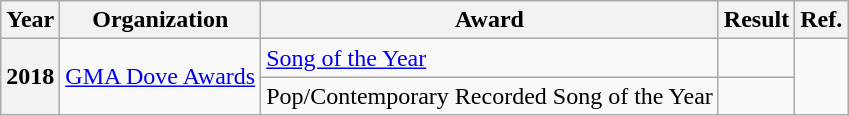<table class="wikitable plainrowheaders">
<tr>
<th>Year</th>
<th>Organization</th>
<th>Award</th>
<th>Result</th>
<th>Ref.</th>
</tr>
<tr>
<th scope="row" rowspan="2">2018</th>
<td rowspan="2"><a href='#'>GMA Dove Awards</a></td>
<td><a href='#'>Song of the Year</a></td>
<td></td>
<td rowspan="2" style="text-align:center;"></td>
</tr>
<tr>
<td>Pop/Contemporary Recorded Song of the Year</td>
<td></td>
</tr>
</table>
